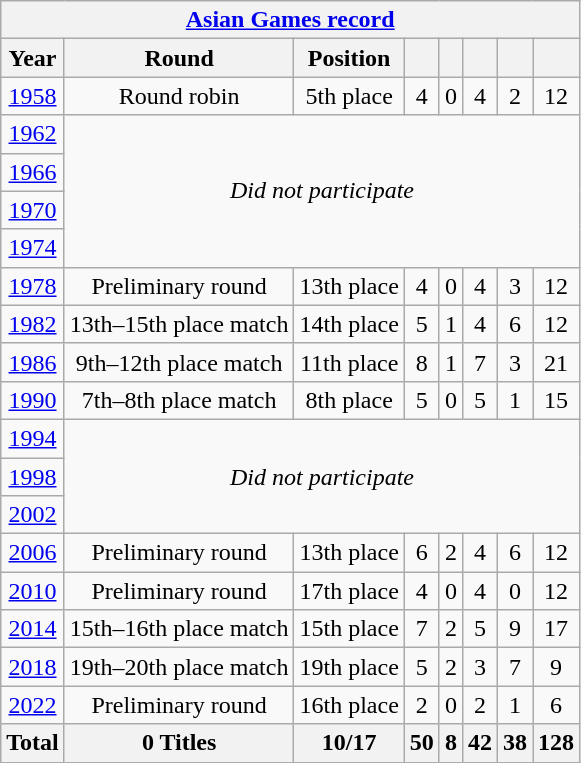<table class="wikitable" style="text-align:center">
<tr>
<th colspan=9><a href='#'>Asian Games record</a></th>
</tr>
<tr>
<th>Year</th>
<th>Round</th>
<th>Position</th>
<th></th>
<th></th>
<th></th>
<th></th>
<th></th>
</tr>
<tr>
<td> <a href='#'>1958</a></td>
<td>Round robin</td>
<td>5th place</td>
<td>4</td>
<td>0</td>
<td>4</td>
<td>2</td>
<td>12</td>
</tr>
<tr>
<td> <a href='#'>1962</a></td>
<td rowspan=4  colspan=7><em>Did not participate</em></td>
</tr>
<tr>
<td> <a href='#'>1966</a></td>
</tr>
<tr>
<td> <a href='#'>1970</a></td>
</tr>
<tr>
<td> <a href='#'>1974</a></td>
</tr>
<tr>
<td> <a href='#'>1978</a></td>
<td>Preliminary round</td>
<td>13th place</td>
<td>4</td>
<td>0</td>
<td>4</td>
<td>3</td>
<td>12</td>
</tr>
<tr>
<td> <a href='#'>1982</a></td>
<td>13th–15th place match</td>
<td>14th place</td>
<td>5</td>
<td>1</td>
<td>4</td>
<td>6</td>
<td>12</td>
</tr>
<tr>
<td> <a href='#'>1986</a></td>
<td>9th–12th place match</td>
<td>11th place</td>
<td>8</td>
<td>1</td>
<td>7</td>
<td>3</td>
<td>21</td>
</tr>
<tr>
<td> <a href='#'>1990</a></td>
<td>7th–8th place match</td>
<td>8th place</td>
<td>5</td>
<td>0</td>
<td>5</td>
<td>1</td>
<td>15</td>
</tr>
<tr>
<td> <a href='#'>1994</a></td>
<td rowspan=3  colspan=7><em>Did not participate</em></td>
</tr>
<tr>
<td> <a href='#'>1998</a></td>
</tr>
<tr>
<td> <a href='#'>2002</a></td>
</tr>
<tr>
<td> <a href='#'>2006</a></td>
<td>Preliminary round</td>
<td>13th place</td>
<td>6</td>
<td>2</td>
<td>4</td>
<td>6</td>
<td>12</td>
</tr>
<tr>
<td> <a href='#'>2010</a></td>
<td>Preliminary round</td>
<td>17th place</td>
<td>4</td>
<td>0</td>
<td>4</td>
<td>0</td>
<td>12</td>
</tr>
<tr>
<td> <a href='#'>2014</a></td>
<td>15th–16th place match</td>
<td>15th place</td>
<td>7</td>
<td>2</td>
<td>5</td>
<td>9</td>
<td>17</td>
</tr>
<tr>
<td> <a href='#'>2018</a></td>
<td>19th–20th place match</td>
<td>19th place</td>
<td>5</td>
<td>2</td>
<td>3</td>
<td>7</td>
<td>9</td>
</tr>
<tr>
<td> <a href='#'>2022</a></td>
<td>Preliminary round</td>
<td>16th place</td>
<td>2</td>
<td>0</td>
<td>2</td>
<td>1</td>
<td>6</td>
</tr>
<tr>
<th>Total</th>
<th>0 Titles</th>
<th>10/17</th>
<th>50</th>
<th>8</th>
<th>42</th>
<th>38</th>
<th>128</th>
</tr>
</table>
